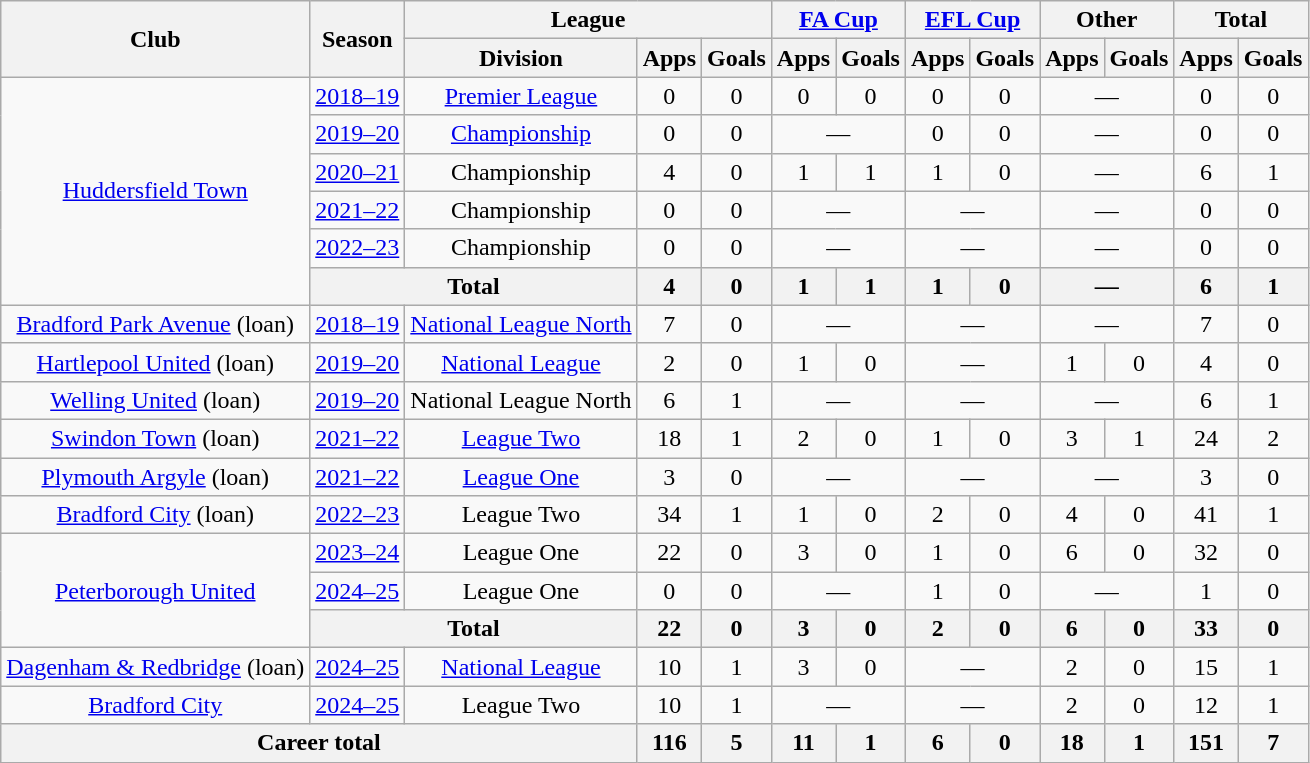<table class="wikitable" style="text-align: center">
<tr>
<th rowspan="2">Club</th>
<th rowspan="2">Season</th>
<th colspan="3">League</th>
<th colspan="2"><a href='#'>FA Cup</a></th>
<th colspan="2"><a href='#'>EFL Cup</a></th>
<th colspan="2">Other</th>
<th colspan="2">Total</th>
</tr>
<tr>
<th>Division</th>
<th>Apps</th>
<th>Goals</th>
<th>Apps</th>
<th>Goals</th>
<th>Apps</th>
<th>Goals</th>
<th>Apps</th>
<th>Goals</th>
<th>Apps</th>
<th>Goals</th>
</tr>
<tr>
<td rowspan="6"><a href='#'>Huddersfield Town</a></td>
<td><a href='#'>2018–19</a></td>
<td><a href='#'>Premier League</a></td>
<td>0</td>
<td>0</td>
<td>0</td>
<td>0</td>
<td>0</td>
<td>0</td>
<td colspan="2">—</td>
<td>0</td>
<td>0</td>
</tr>
<tr>
<td><a href='#'>2019–20</a></td>
<td><a href='#'>Championship</a></td>
<td>0</td>
<td>0</td>
<td colspan="2">—</td>
<td>0</td>
<td>0</td>
<td colspan="2">—</td>
<td>0</td>
<td>0</td>
</tr>
<tr>
<td><a href='#'>2020–21</a></td>
<td>Championship</td>
<td>4</td>
<td>0</td>
<td>1</td>
<td>1</td>
<td>1</td>
<td>0</td>
<td colspan="2">—</td>
<td>6</td>
<td>1</td>
</tr>
<tr>
<td><a href='#'>2021–22</a></td>
<td>Championship</td>
<td>0</td>
<td>0</td>
<td colspan="2">—</td>
<td colspan="2">—</td>
<td colspan="2">—</td>
<td>0</td>
<td>0</td>
</tr>
<tr>
<td><a href='#'>2022–23</a></td>
<td>Championship</td>
<td>0</td>
<td>0</td>
<td colspan="2">—</td>
<td colspan="2">—</td>
<td colspan="2">—</td>
<td>0</td>
<td>0</td>
</tr>
<tr>
<th colspan=2>Total</th>
<th>4</th>
<th>0</th>
<th>1</th>
<th>1</th>
<th>1</th>
<th>0</th>
<th colspan="2">—</th>
<th>6</th>
<th>1</th>
</tr>
<tr>
<td><a href='#'>Bradford Park Avenue</a> (loan)</td>
<td><a href='#'>2018–19</a></td>
<td><a href='#'>National League North</a></td>
<td>7</td>
<td>0</td>
<td colspan="2">—</td>
<td colspan="2">—</td>
<td colspan="2">—</td>
<td>7</td>
<td>0</td>
</tr>
<tr>
<td><a href='#'>Hartlepool United</a> (loan)</td>
<td><a href='#'>2019–20</a></td>
<td><a href='#'>National League</a></td>
<td>2</td>
<td>0</td>
<td>1</td>
<td>0</td>
<td colspan="2">—</td>
<td>1</td>
<td>0</td>
<td>4</td>
<td>0</td>
</tr>
<tr>
<td><a href='#'>Welling United</a> (loan)</td>
<td><a href='#'>2019–20</a></td>
<td>National League North</td>
<td>6</td>
<td>1</td>
<td colspan="2">—</td>
<td colspan="2">—</td>
<td colspan="2">—</td>
<td>6</td>
<td>1</td>
</tr>
<tr>
<td><a href='#'>Swindon Town</a> (loan)</td>
<td><a href='#'>2021–22</a></td>
<td><a href='#'>League Two</a></td>
<td>18</td>
<td>1</td>
<td>2</td>
<td>0</td>
<td>1</td>
<td>0</td>
<td>3</td>
<td>1</td>
<td>24</td>
<td>2</td>
</tr>
<tr>
<td><a href='#'>Plymouth Argyle</a> (loan)</td>
<td><a href='#'>2021–22</a></td>
<td><a href='#'>League One</a></td>
<td>3</td>
<td>0</td>
<td colspan="2">—</td>
<td colspan="2">—</td>
<td colspan="2">—</td>
<td>3</td>
<td>0</td>
</tr>
<tr>
<td><a href='#'>Bradford City</a> (loan)</td>
<td><a href='#'>2022–23</a></td>
<td>League Two</td>
<td>34</td>
<td>1</td>
<td>1</td>
<td>0</td>
<td>2</td>
<td>0</td>
<td>4</td>
<td>0</td>
<td>41</td>
<td>1</td>
</tr>
<tr>
<td rowspan="3"><a href='#'>Peterborough United</a></td>
<td><a href='#'>2023–24</a></td>
<td>League One</td>
<td>22</td>
<td>0</td>
<td>3</td>
<td>0</td>
<td>1</td>
<td>0</td>
<td>6</td>
<td>0</td>
<td>32</td>
<td>0</td>
</tr>
<tr>
<td><a href='#'>2024–25</a></td>
<td>League One</td>
<td>0</td>
<td>0</td>
<td colspan="2">—</td>
<td>1</td>
<td>0</td>
<td colspan="2">—</td>
<td>1</td>
<td>0</td>
</tr>
<tr>
<th colspan=2>Total</th>
<th>22</th>
<th>0</th>
<th>3</th>
<th>0</th>
<th>2</th>
<th>0</th>
<th>6</th>
<th>0</th>
<th>33</th>
<th>0</th>
</tr>
<tr>
<td><a href='#'>Dagenham & Redbridge</a> (loan)</td>
<td><a href='#'>2024–25</a></td>
<td><a href='#'>National League</a></td>
<td>10</td>
<td>1</td>
<td>3</td>
<td>0</td>
<td colspan="2">—</td>
<td>2</td>
<td>0</td>
<td>15</td>
<td>1</td>
</tr>
<tr>
<td><a href='#'>Bradford City</a></td>
<td><a href='#'>2024–25</a></td>
<td>League Two</td>
<td>10</td>
<td>1</td>
<td colspan="2">—</td>
<td colspan="2">—</td>
<td>2</td>
<td>0</td>
<td>12</td>
<td>1</td>
</tr>
<tr>
<th colspan="3">Career total</th>
<th>116</th>
<th>5</th>
<th>11</th>
<th>1</th>
<th>6</th>
<th>0</th>
<th>18</th>
<th>1</th>
<th>151</th>
<th>7</th>
</tr>
</table>
